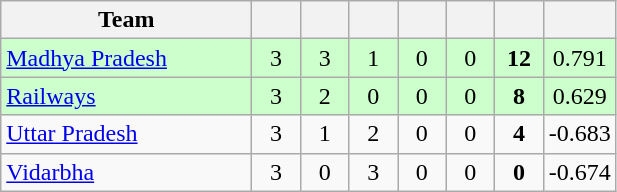<table class="wikitable" style="text-align:center">
<tr>
<th style="width:160px">Team</th>
<th style="width:25px"></th>
<th style="width:25px"></th>
<th style="width:25px"></th>
<th style="width:25px"></th>
<th style="width:25px"></th>
<th style="width:25px"></th>
<th style="width:25px"></th>
</tr>
<tr style="background:#cfc;">
<td style="text-align:left"><a href='#'>Madhya Pradesh</a></td>
<td>3</td>
<td>3</td>
<td>1</td>
<td>0</td>
<td>0</td>
<td><strong>12</strong></td>
<td>0.791</td>
</tr>
<tr style="background:#cfc;">
<td style="text-align:left"><a href='#'>Railways</a></td>
<td>3</td>
<td>2</td>
<td>0</td>
<td>0</td>
<td>0</td>
<td><strong>8</strong></td>
<td>0.629</td>
</tr>
<tr>
<td style="text-align:left"><a href='#'>Uttar Pradesh</a></td>
<td>3</td>
<td>1</td>
<td>2</td>
<td>0</td>
<td>0</td>
<td><strong>4</strong></td>
<td>-0.683</td>
</tr>
<tr>
<td style="text-align:left"><a href='#'>Vidarbha</a></td>
<td>3</td>
<td>0</td>
<td>3</td>
<td>0</td>
<td>0</td>
<td><strong>0</strong></td>
<td>-0.674</td>
</tr>
</table>
